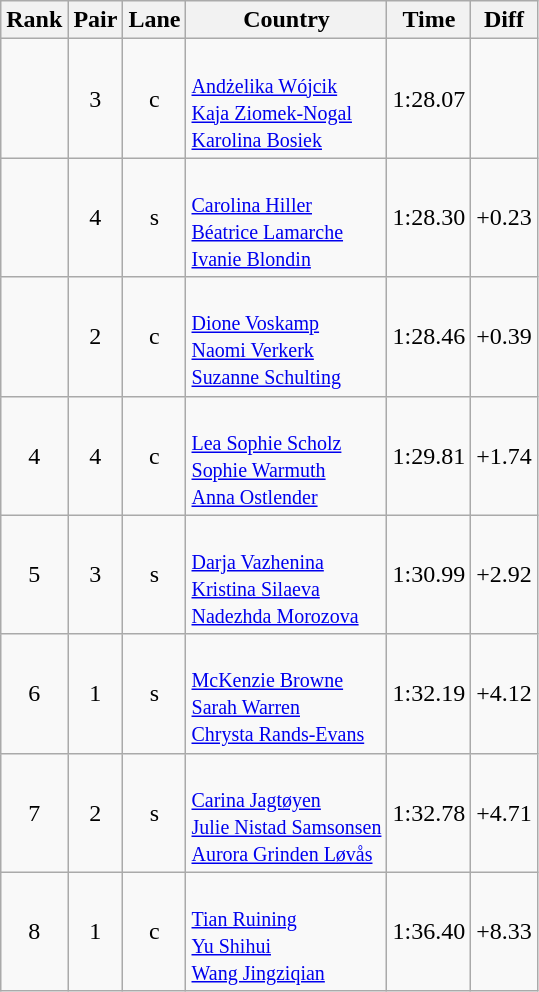<table class="wikitable sortable" style="text-align:center">
<tr>
<th>Rank</th>
<th>Pair</th>
<th>Lane</th>
<th>Country</th>
<th>Time</th>
<th>Diff</th>
</tr>
<tr>
<td></td>
<td>3</td>
<td>c</td>
<td align=left><br><small><a href='#'>Andżelika Wójcik</a><br><a href='#'>Kaja Ziomek-Nogal</a><br><a href='#'>Karolina Bosiek</a></small></td>
<td>1:28.07</td>
<td></td>
</tr>
<tr>
<td></td>
<td>4</td>
<td>s</td>
<td align=left><br><small><a href='#'>Carolina Hiller</a><br><a href='#'>Béatrice Lamarche</a><br><a href='#'>Ivanie Blondin</a></small></td>
<td>1:28.30</td>
<td>+0.23</td>
</tr>
<tr>
<td></td>
<td>2</td>
<td>c</td>
<td align=left><br><small><a href='#'>Dione Voskamp</a><br><a href='#'>Naomi Verkerk</a><br><a href='#'>Suzanne Schulting</a></small></td>
<td>1:28.46</td>
<td>+0.39</td>
</tr>
<tr>
<td>4</td>
<td>4</td>
<td>c</td>
<td align=left><br><small><a href='#'>Lea Sophie Scholz</a><br><a href='#'>Sophie Warmuth</a><br><a href='#'>Anna Ostlender</a></small></td>
<td>1:29.81</td>
<td>+1.74</td>
</tr>
<tr>
<td>5</td>
<td>3</td>
<td>s</td>
<td align=left><br><small><a href='#'>Darja Vazhenina</a><br><a href='#'>Kristina Silaeva</a><br><a href='#'>Nadezhda Morozova</a></small></td>
<td>1:30.99</td>
<td>+2.92</td>
</tr>
<tr>
<td>6</td>
<td>1</td>
<td>s</td>
<td align=left><br><small><a href='#'>McKenzie Browne</a><br><a href='#'>Sarah Warren</a><br><a href='#'>Chrysta Rands-Evans</a></small></td>
<td>1:32.19</td>
<td>+4.12</td>
</tr>
<tr>
<td>7</td>
<td>2</td>
<td>s</td>
<td align=left><br><small><a href='#'>Carina Jagtøyen</a><br><a href='#'>Julie Nistad Samsonsen</a><br><a href='#'>Aurora Grinden Løvås</a></small></td>
<td>1:32.78</td>
<td>+4.71</td>
</tr>
<tr>
<td>8</td>
<td>1</td>
<td>c</td>
<td align=left><br><small><a href='#'>Tian Ruining</a><br><a href='#'>Yu Shihui</a><br><a href='#'>Wang Jingziqian</a></small></td>
<td>1:36.40</td>
<td>+8.33</td>
</tr>
</table>
